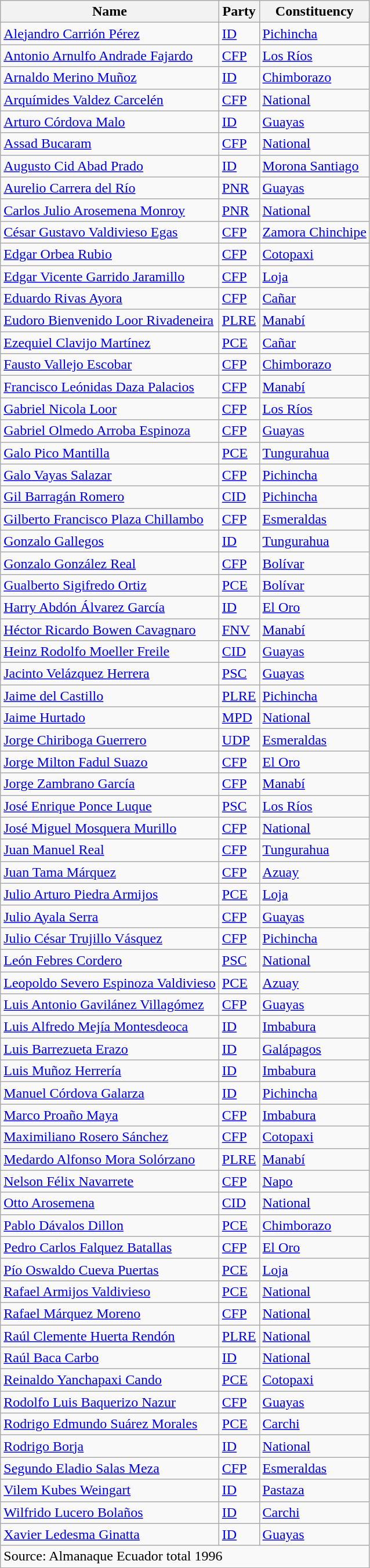<table class="wikitable sortable">
<tr>
<th>Name</th>
<th>Party</th>
<th>Constituency</th>
</tr>
<tr>
<td><a href='#'>Alejandro Carrión Pérez</a></td>
<td><a href='#'>ID</a></td>
<td><a href='#'>Pichincha</a></td>
</tr>
<tr>
<td><a href='#'>Antonio Arnulfo Andrade Fajardo</a></td>
<td><a href='#'>CFP</a></td>
<td><a href='#'>Los Ríos</a></td>
</tr>
<tr>
<td><a href='#'>Arnaldo Merino Muñoz</a></td>
<td><a href='#'>ID</a></td>
<td><a href='#'>Chimborazo</a></td>
</tr>
<tr>
<td><a href='#'>Arquímides Valdez Carcelén</a></td>
<td><a href='#'>CFP</a></td>
<td><a href='#'>National</a></td>
</tr>
<tr>
<td><a href='#'>Arturo Córdova Malo</a></td>
<td><a href='#'>ID</a></td>
<td><a href='#'>Guayas</a></td>
</tr>
<tr>
<td><a href='#'>Assad Bucaram</a></td>
<td><a href='#'>CFP</a></td>
<td><a href='#'>National</a></td>
</tr>
<tr>
<td><a href='#'>Augusto Cid Abad Prado</a></td>
<td><a href='#'>ID</a></td>
<td><a href='#'>Morona Santiago</a></td>
</tr>
<tr>
<td><a href='#'>Aurelio Carrera del Río</a></td>
<td><a href='#'>PNR</a></td>
<td><a href='#'>Guayas</a></td>
</tr>
<tr>
<td><a href='#'>Carlos Julio Arosemena Monroy</a></td>
<td><a href='#'>PNR</a></td>
<td><a href='#'>National</a></td>
</tr>
<tr>
<td><a href='#'>César Gustavo Valdivieso Egas</a></td>
<td><a href='#'>CFP</a></td>
<td><a href='#'>Zamora Chinchipe</a></td>
</tr>
<tr>
<td><a href='#'>Edgar Orbea Rubio</a></td>
<td><a href='#'>CFP</a></td>
<td><a href='#'>Cotopaxi</a></td>
</tr>
<tr>
<td><a href='#'>Edgar Vicente Garrido Jaramillo</a></td>
<td><a href='#'>CFP</a></td>
<td><a href='#'>Loja</a></td>
</tr>
<tr>
<td><a href='#'>Eduardo Rivas Ayora</a></td>
<td><a href='#'>CFP</a></td>
<td><a href='#'>Cañar</a></td>
</tr>
<tr>
<td><a href='#'>Eudoro Bienvenido Loor Rivadeneira</a></td>
<td><a href='#'>PLRE</a></td>
<td><a href='#'>Manabí</a></td>
</tr>
<tr>
<td><a href='#'>Ezequiel Clavijo Martínez</a></td>
<td><a href='#'>PCE</a></td>
<td><a href='#'>Cañar</a></td>
</tr>
<tr>
<td><a href='#'>Fausto Vallejo Escobar</a></td>
<td><a href='#'>CFP</a></td>
<td><a href='#'>Chimborazo</a></td>
</tr>
<tr>
<td><a href='#'>Francisco Leónidas Daza Palacios</a></td>
<td><a href='#'>CFP</a></td>
<td><a href='#'>Manabí</a></td>
</tr>
<tr>
<td><a href='#'>Gabriel Nicola Loor</a></td>
<td><a href='#'>CFP</a></td>
<td><a href='#'>Los Ríos</a></td>
</tr>
<tr>
<td><a href='#'>Gabriel Olmedo Arroba Espinoza</a></td>
<td><a href='#'>CFP</a></td>
<td><a href='#'>Guayas</a></td>
</tr>
<tr>
<td><a href='#'>Galo Pico Mantilla</a></td>
<td><a href='#'>PCE</a></td>
<td><a href='#'>Tungurahua</a></td>
</tr>
<tr>
<td><a href='#'>Galo Vayas Salazar</a></td>
<td><a href='#'>CFP</a></td>
<td><a href='#'>Pichincha</a></td>
</tr>
<tr>
<td><a href='#'>Gil Barragán Romero</a></td>
<td><a href='#'>CID</a></td>
<td><a href='#'>Pichincha</a></td>
</tr>
<tr>
<td><a href='#'>Gilberto Francisco Plaza Chillambo</a></td>
<td><a href='#'>CFP</a></td>
<td><a href='#'>Esmeraldas</a></td>
</tr>
<tr>
<td><a href='#'>Gonzalo Gallegos</a></td>
<td><a href='#'>ID</a></td>
<td><a href='#'>Tungurahua</a></td>
</tr>
<tr>
<td><a href='#'>Gonzalo González Real</a></td>
<td><a href='#'>CFP</a></td>
<td><a href='#'>Bolívar</a></td>
</tr>
<tr>
<td><a href='#'>Gualberto Sigifredo Ortiz</a></td>
<td><a href='#'>PCE</a></td>
<td><a href='#'>Bolívar</a></td>
</tr>
<tr>
<td><a href='#'>Harry Abdón Álvarez García</a></td>
<td><a href='#'>ID</a></td>
<td><a href='#'>El Oro</a></td>
</tr>
<tr>
<td><a href='#'>Héctor Ricardo Bowen Cavagnaro</a></td>
<td><a href='#'>FNV</a></td>
<td><a href='#'>Manabí</a></td>
</tr>
<tr>
<td><a href='#'>Heinz Rodolfo Moeller Freile</a></td>
<td><a href='#'>CID</a></td>
<td><a href='#'>Guayas</a></td>
</tr>
<tr>
<td><a href='#'>Jacinto Velázquez Herrera</a></td>
<td><a href='#'>PSC</a></td>
<td><a href='#'>Guayas</a></td>
</tr>
<tr>
<td><a href='#'>Jaime del Castillo</a></td>
<td><a href='#'>PLRE</a></td>
<td><a href='#'>Pichincha</a></td>
</tr>
<tr>
<td><a href='#'>Jaime Hurtado</a></td>
<td><a href='#'>MPD</a></td>
<td><a href='#'>National</a></td>
</tr>
<tr>
<td><a href='#'>Jorge Chiriboga Guerrero</a></td>
<td><a href='#'>UDP</a></td>
<td><a href='#'>Esmeraldas</a></td>
</tr>
<tr>
<td><a href='#'>Jorge Milton Fadul Suazo</a></td>
<td><a href='#'>CFP</a></td>
<td><a href='#'>El Oro</a></td>
</tr>
<tr>
<td><a href='#'>Jorge Zambrano García</a></td>
<td><a href='#'>CFP</a></td>
<td><a href='#'>Manabí</a></td>
</tr>
<tr>
<td><a href='#'>José Enrique Ponce Luque</a></td>
<td><a href='#'>PSC</a></td>
<td><a href='#'>Los Ríos</a></td>
</tr>
<tr>
<td><a href='#'>José Miguel Mosquera Murillo</a></td>
<td><a href='#'>CFP</a></td>
<td><a href='#'>National</a></td>
</tr>
<tr>
<td><a href='#'>Juan Manuel Real</a></td>
<td><a href='#'>CFP</a></td>
<td><a href='#'>Tungurahua</a></td>
</tr>
<tr>
<td><a href='#'>Juan Tama Márquez</a></td>
<td><a href='#'>CFP</a></td>
<td><a href='#'>Azuay</a></td>
</tr>
<tr>
<td><a href='#'>Julio Arturo Piedra Armijos</a></td>
<td><a href='#'>PCE</a></td>
<td><a href='#'>Loja</a></td>
</tr>
<tr>
<td><a href='#'>Julio Ayala Serra</a></td>
<td><a href='#'>CFP</a></td>
<td><a href='#'>Guayas</a></td>
</tr>
<tr>
<td><a href='#'>Julio César Trujillo Vásquez</a></td>
<td><a href='#'>CFP</a></td>
<td><a href='#'>Pichincha</a></td>
</tr>
<tr>
<td><a href='#'>León Febres Cordero</a></td>
<td><a href='#'>PSC</a></td>
<td><a href='#'>National</a></td>
</tr>
<tr>
<td><a href='#'>Leopoldo Severo Espinoza Valdivieso</a></td>
<td><a href='#'>PCE</a></td>
<td><a href='#'>Azuay</a></td>
</tr>
<tr>
<td><a href='#'>Luis Antonio Gavilánez Villagómez</a></td>
<td><a href='#'>CFP</a></td>
<td><a href='#'>Guayas</a></td>
</tr>
<tr>
<td><a href='#'>Luis Alfredo Mejía Montesdeoca</a></td>
<td><a href='#'>ID</a></td>
<td><a href='#'>Imbabura</a></td>
</tr>
<tr>
<td><a href='#'>Luis Barrezueta Erazo</a></td>
<td><a href='#'>ID</a></td>
<td><a href='#'>Galápagos</a></td>
</tr>
<tr>
<td><a href='#'>Luis Muñoz Herrería</a></td>
<td><a href='#'>ID</a></td>
<td><a href='#'>Imbabura</a></td>
</tr>
<tr>
<td><a href='#'>Manuel Córdova Galarza</a></td>
<td><a href='#'>ID</a></td>
<td><a href='#'>Pichincha</a></td>
</tr>
<tr>
<td><a href='#'>Marco Proaño Maya</a></td>
<td><a href='#'>CFP</a></td>
<td><a href='#'>Imbabura</a></td>
</tr>
<tr>
<td><a href='#'>Maximiliano Rosero Sánchez</a></td>
<td><a href='#'>CFP</a></td>
<td><a href='#'>Cotopaxi</a></td>
</tr>
<tr>
<td><a href='#'>Medardo Alfonso Mora Solórzano</a></td>
<td><a href='#'>PLRE</a></td>
<td><a href='#'>Manabí</a></td>
</tr>
<tr>
<td><a href='#'>Nelson Félix Navarrete</a></td>
<td><a href='#'>CFP</a></td>
<td><a href='#'>Napo</a></td>
</tr>
<tr>
<td><a href='#'>Otto Arosemena</a></td>
<td><a href='#'>CID</a></td>
<td><a href='#'>National</a></td>
</tr>
<tr>
<td><a href='#'>Pablo Dávalos Dillon</a></td>
<td><a href='#'>PCE</a></td>
<td><a href='#'>Chimborazo</a></td>
</tr>
<tr>
<td><a href='#'>Pedro Carlos Falquez Batallas</a></td>
<td><a href='#'>CFP</a></td>
<td><a href='#'>El Oro</a></td>
</tr>
<tr>
<td><a href='#'>Pío Oswaldo Cueva Puertas</a></td>
<td><a href='#'>PCE</a></td>
<td><a href='#'>Loja</a></td>
</tr>
<tr>
<td><a href='#'>Rafael Armijos Valdivieso</a></td>
<td><a href='#'>PCE</a></td>
<td><a href='#'>National</a></td>
</tr>
<tr>
<td><a href='#'>Rafael Márquez Moreno</a></td>
<td><a href='#'>CFP</a></td>
<td><a href='#'>National</a></td>
</tr>
<tr>
<td><a href='#'>Raúl Clemente Huerta Rendón</a></td>
<td><a href='#'>PLRE</a></td>
<td><a href='#'>National</a></td>
</tr>
<tr>
<td><a href='#'>Raúl Baca Carbo</a></td>
<td><a href='#'>ID</a></td>
<td><a href='#'>National</a></td>
</tr>
<tr>
<td><a href='#'>Reinaldo Yanchapaxi Cando</a></td>
<td><a href='#'>PCE</a></td>
<td><a href='#'>Cotopaxi</a></td>
</tr>
<tr>
<td><a href='#'>Rodolfo Luis Baquerizo Nazur</a></td>
<td><a href='#'>CFP</a></td>
<td><a href='#'>Guayas</a></td>
</tr>
<tr>
<td><a href='#'>Rodrigo Edmundo Suárez Morales</a></td>
<td><a href='#'>PCE</a></td>
<td><a href='#'>Carchi</a></td>
</tr>
<tr>
<td><a href='#'>Rodrigo Borja</a></td>
<td><a href='#'>ID</a></td>
<td><a href='#'>National</a></td>
</tr>
<tr>
<td><a href='#'>Segundo Eladio Salas Meza</a></td>
<td><a href='#'>CFP</a></td>
<td><a href='#'>Esmeraldas</a></td>
</tr>
<tr>
<td><a href='#'>Vilem Kubes Weingart</a></td>
<td><a href='#'>ID</a></td>
<td><a href='#'>Pastaza</a></td>
</tr>
<tr>
<td><a href='#'>Wilfrido Lucero Bolaños</a></td>
<td><a href='#'>ID</a></td>
<td><a href='#'>Carchi</a></td>
</tr>
<tr>
<td><a href='#'>Xavier Ledesma Ginatta</a></td>
<td><a href='#'>ID</a></td>
<td><a href='#'>Guayas</a></td>
</tr>
<tr class=sortbottom>
<td colspan=3>Source: Almanaque Ecuador total 1996</td>
</tr>
</table>
